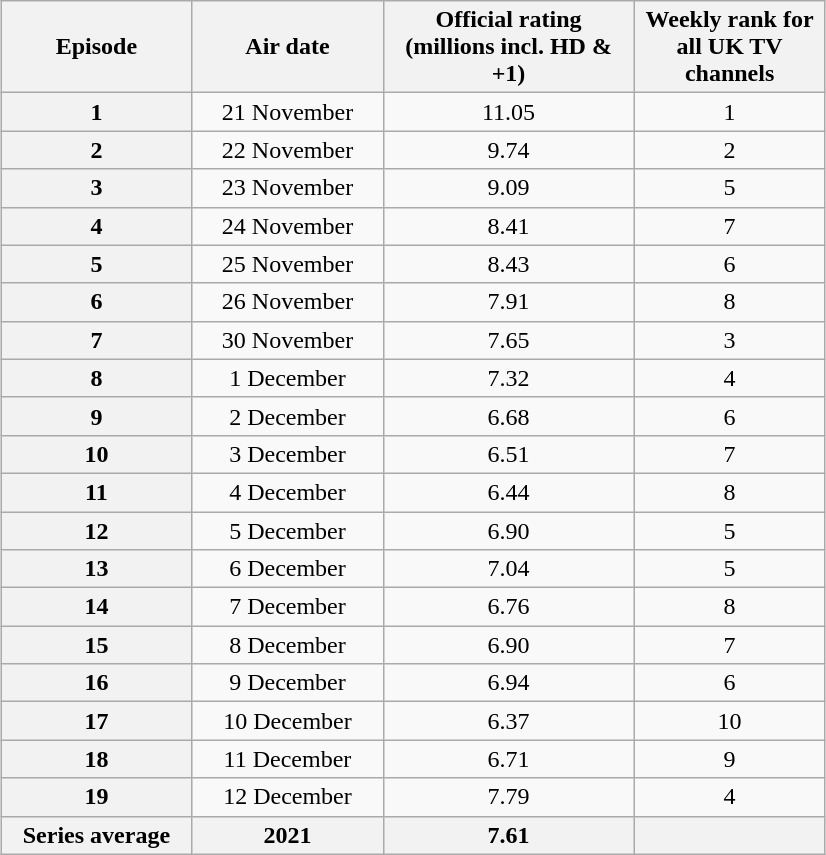<table class="wikitable" style="text-align:center; margin: 1em auto 1em auto">
<tr>
<th scope="col" style="width:120px;">Episode</th>
<th scope="col" style="width:120px;">Air date</th>
<th scope="col" style="width:160px;">Official rating <br> (millions incl. HD & +1)</th>
<th scope="col" style="width:120px;">Weekly rank for all UK TV channels</th>
</tr>
<tr>
<th>1</th>
<td>21 November</td>
<td>11.05</td>
<td>1</td>
</tr>
<tr>
<th>2</th>
<td>22 November</td>
<td>9.74</td>
<td>2</td>
</tr>
<tr>
<th>3</th>
<td>23 November</td>
<td>9.09</td>
<td>5</td>
</tr>
<tr>
<th>4</th>
<td>24 November</td>
<td>8.41</td>
<td>7</td>
</tr>
<tr>
<th>5</th>
<td>25 November</td>
<td>8.43</td>
<td>6</td>
</tr>
<tr>
<th>6</th>
<td>26 November</td>
<td>7.91</td>
<td>8</td>
</tr>
<tr>
<th>7</th>
<td>30 November</td>
<td>7.65</td>
<td>3</td>
</tr>
<tr>
<th>8</th>
<td>1 December</td>
<td>7.32</td>
<td>4</td>
</tr>
<tr>
<th>9</th>
<td>2 December</td>
<td>6.68</td>
<td>6</td>
</tr>
<tr>
<th>10</th>
<td>3 December</td>
<td>6.51</td>
<td>7</td>
</tr>
<tr>
<th>11</th>
<td>4 December</td>
<td>6.44</td>
<td>8</td>
</tr>
<tr>
<th>12</th>
<td>5 December</td>
<td>6.90</td>
<td>5</td>
</tr>
<tr>
<th>13</th>
<td>6 December</td>
<td>7.04</td>
<td>5</td>
</tr>
<tr>
<th>14</th>
<td>7 December</td>
<td>6.76</td>
<td>8</td>
</tr>
<tr>
<th>15</th>
<td>8 December</td>
<td>6.90</td>
<td>7</td>
</tr>
<tr>
<th>16</th>
<td>9 December</td>
<td>6.94</td>
<td>6</td>
</tr>
<tr>
<th>17</th>
<td>10 December</td>
<td>6.37</td>
<td>10</td>
</tr>
<tr>
<th>18</th>
<td>11 December</td>
<td>6.71</td>
<td>9</td>
</tr>
<tr>
<th>19</th>
<td>12 December</td>
<td>7.79</td>
<td>4</td>
</tr>
<tr>
<th>Series average</th>
<th>2021</th>
<th>7.61</th>
<th></th>
</tr>
</table>
